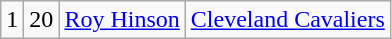<table class="wikitable">
<tr style="text-align:center;">
<td>1</td>
<td>20</td>
<td><a href='#'>Roy Hinson</a></td>
<td><a href='#'>Cleveland Cavaliers</a></td>
</tr>
</table>
